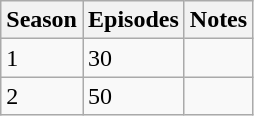<table class="wikitable">
<tr>
<th>Season</th>
<th>Episodes</th>
<th>Notes</th>
</tr>
<tr>
<td>1</td>
<td>30</td>
<td></td>
</tr>
<tr>
<td>2</td>
<td>50</td>
<td></td>
</tr>
</table>
